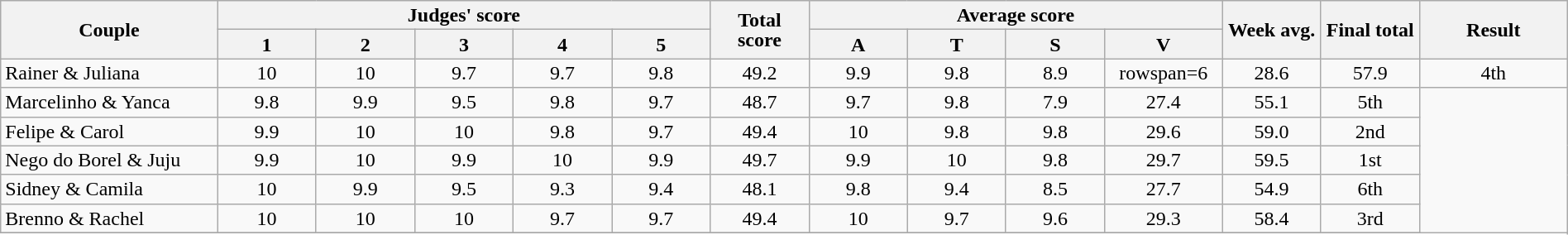<table class="wikitable" style="font-size:100%; line-height:16px; text-align:center" width="100%">
<tr>
<th rowspan=2 style="width:11.0%;">Couple</th>
<th colspan=5 style="width:25.0%;">Judges' score</th>
<th rowspan=2 style="width:05.0%;">Total score</th>
<th colspan=4 style="width:20.0%;">Average score</th>
<th rowspan=2 style="width:05.0%;">Week avg.</th>
<th rowspan=2 style="width:05.0%;">Final total</th>
<th rowspan=2 style="width:07.5%;">Result</th>
</tr>
<tr>
<th style="width:05.0%;">1</th>
<th style="width:05.0%;">2</th>
<th style="width:05.0%;">3</th>
<th style="width:05.0%;">4</th>
<th style="width:05.0%;">5</th>
<th style="width:05.0%;">A</th>
<th style="width:05.0%;">T</th>
<th style="width:05.0%;">S</th>
<th style="width:05.0%;">V</th>
</tr>
<tr>
<td align="left">Rainer & Juliana</td>
<td>10</td>
<td>10</td>
<td>9.7</td>
<td>9.7</td>
<td>9.8</td>
<td>49.2</td>
<td>9.9</td>
<td>9.8</td>
<td>8.9</td>
<td>rowspan=6 </td>
<td>28.6</td>
<td>57.9</td>
<td>4th</td>
</tr>
<tr>
<td align="left">Marcelinho & Yanca</td>
<td>9.8</td>
<td>9.9</td>
<td>9.5</td>
<td>9.8</td>
<td>9.7</td>
<td>48.7</td>
<td>9.7</td>
<td>9.8</td>
<td>7.9</td>
<td>27.4</td>
<td>55.1</td>
<td>5th</td>
</tr>
<tr>
<td align="left">Felipe & Carol</td>
<td>9.9</td>
<td>10</td>
<td>10</td>
<td>9.8</td>
<td>9.7</td>
<td>49.4</td>
<td>10</td>
<td>9.8</td>
<td>9.8</td>
<td>29.6</td>
<td>59.0</td>
<td>2nd</td>
</tr>
<tr>
<td align="left">Nego do Borel & Juju</td>
<td>9.9</td>
<td>10</td>
<td>9.9</td>
<td>10</td>
<td>9.9</td>
<td>49.7</td>
<td>9.9</td>
<td>10</td>
<td>9.8</td>
<td>29.7</td>
<td>59.5</td>
<td>1st</td>
</tr>
<tr>
<td align="left">Sidney & Camila</td>
<td>10</td>
<td>9.9</td>
<td>9.5</td>
<td>9.3</td>
<td>9.4</td>
<td>48.1</td>
<td>9.8</td>
<td>9.4</td>
<td>8.5</td>
<td>27.7</td>
<td>54.9</td>
<td>6th</td>
</tr>
<tr>
<td align="left">Brenno & Rachel</td>
<td>10</td>
<td>10</td>
<td>10</td>
<td>9.7</td>
<td>9.7</td>
<td>49.4</td>
<td>10</td>
<td>9.7</td>
<td>9.6</td>
<td>29.3</td>
<td>58.4</td>
<td>3rd</td>
</tr>
<tr>
</tr>
</table>
